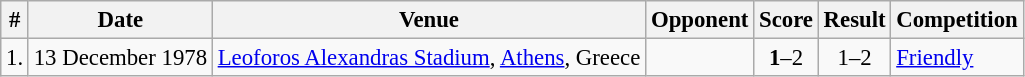<table class="wikitable" style="font-size: 95%;">
<tr>
<th>#</th>
<th>Date</th>
<th>Venue</th>
<th>Opponent</th>
<th>Score</th>
<th>Result</th>
<th>Competition</th>
</tr>
<tr>
<td>1.</td>
<td>13 December 1978</td>
<td><a href='#'>Leoforos Alexandras Stadium</a>, <a href='#'>Athens</a>, Greece</td>
<td></td>
<td align="center"><strong>1</strong>–2</td>
<td align="center">1–2</td>
<td><a href='#'>Friendly</a></td>
</tr>
</table>
